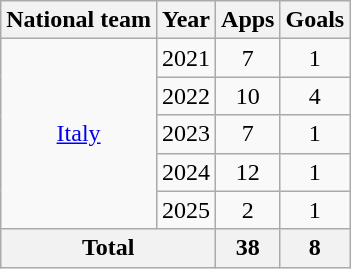<table class="wikitable" style="text-align:center">
<tr>
<th>National team</th>
<th>Year</th>
<th>Apps</th>
<th>Goals</th>
</tr>
<tr>
<td rowspan="5"><a href='#'>Italy</a></td>
<td>2021</td>
<td>7</td>
<td>1</td>
</tr>
<tr>
<td>2022</td>
<td>10</td>
<td>4</td>
</tr>
<tr>
<td>2023</td>
<td>7</td>
<td>1</td>
</tr>
<tr>
<td>2024</td>
<td>12</td>
<td>1</td>
</tr>
<tr>
<td>2025</td>
<td>2</td>
<td>1</td>
</tr>
<tr>
<th colspan="2">Total</th>
<th>38</th>
<th>8</th>
</tr>
</table>
